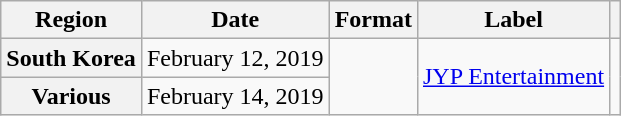<table class="wikitable plainrowheaders">
<tr>
<th scope="col">Region</th>
<th scope="col">Date</th>
<th scope="col">Format</th>
<th scope="col">Label</th>
<th scope="col"></th>
</tr>
<tr>
<th scope="row">South Korea</th>
<td>February 12, 2019</td>
<td rowspan="2"></td>
<td rowspan="2"><a href='#'>JYP Entertainment</a></td>
<td rowspan="2" style="text-align:center"></td>
</tr>
<tr>
<th scope="row">Various</th>
<td>February 14, 2019</td>
</tr>
</table>
